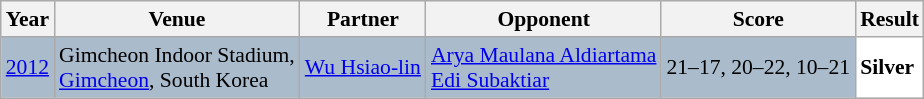<table class="sortable wikitable" style="font-size: 90%;">
<tr>
<th>Year</th>
<th>Venue</th>
<th>Partner</th>
<th>Opponent</th>
<th>Score</th>
<th>Result</th>
</tr>
<tr style="background:#AABBCC">
<td align="center"><a href='#'>2012</a></td>
<td align="left">Gimcheon Indoor Stadium,<br><a href='#'>Gimcheon</a>, South Korea</td>
<td align="left"> <a href='#'>Wu Hsiao-lin</a></td>
<td align="left"> <a href='#'>Arya Maulana Aldiartama</a><br> <a href='#'>Edi Subaktiar</a></td>
<td align="left">21–17, 20–22, 10–21</td>
<td style="text-align:left; background:white"> <strong>Silver</strong></td>
</tr>
</table>
